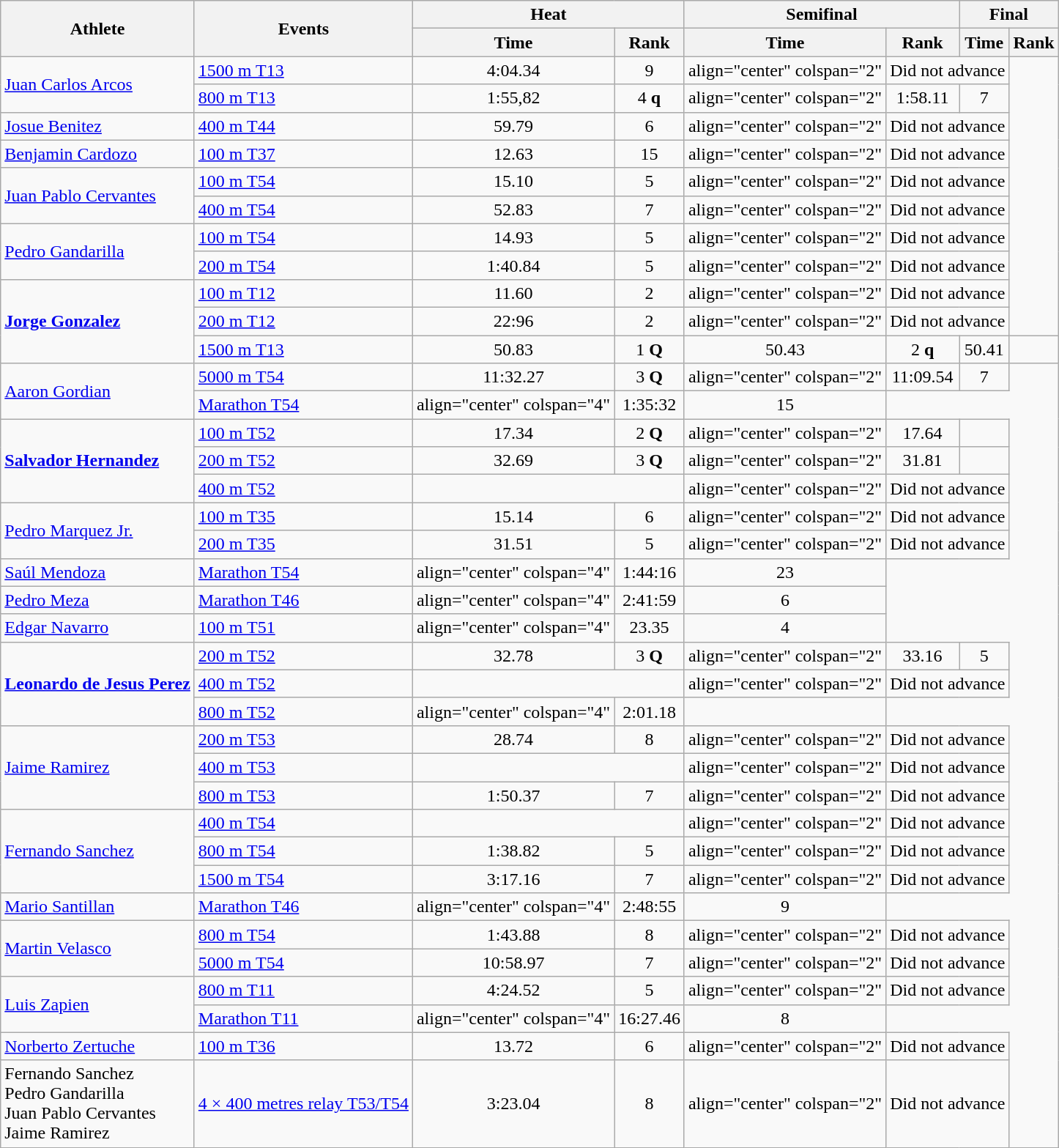<table class=wikitable>
<tr>
<th rowspan="2">Athlete</th>
<th rowspan="2">Events</th>
<th colspan="2">Heat</th>
<th colspan="2">Semifinal</th>
<th colspan="2">Final</th>
</tr>
<tr>
<th>Time</th>
<th>Rank</th>
<th>Time</th>
<th>Rank</th>
<th>Time</th>
<th>Rank</th>
</tr>
<tr>
<td rowspan=2><a href='#'>Juan Carlos Arcos</a></td>
<td><a href='#'>1500 m T13</a></td>
<td align="center">4:04.34</td>
<td align="center">9</td>
<td>align="center" colspan="2" </td>
<td align="center" colspan="2">Did not advance</td>
</tr>
<tr>
<td><a href='#'>800 m T13</a></td>
<td align="center">1:55,82</td>
<td align="center">4 <strong>q</strong></td>
<td>align="center" colspan="2" </td>
<td align="center">1:58.11</td>
<td align="center">7</td>
</tr>
<tr>
<td><a href='#'>Josue Benitez</a></td>
<td><a href='#'>400 m T44</a></td>
<td align="center">59.79</td>
<td align="center">6</td>
<td>align="center" colspan="2" </td>
<td align="center" colspan="2">Did not advance</td>
</tr>
<tr>
<td><a href='#'>Benjamin Cardozo</a></td>
<td><a href='#'>100 m T37</a></td>
<td align="center">12.63</td>
<td align="center">15</td>
<td>align="center" colspan="2" </td>
<td align="center" colspan="2">Did not advance</td>
</tr>
<tr>
<td rowspan="2"><a href='#'>Juan Pablo Cervantes</a></td>
<td><a href='#'>100 m T54</a></td>
<td align="center">15.10</td>
<td align="center">5</td>
<td>align="center" colspan="2" </td>
<td align="center" colspan="2">Did not advance</td>
</tr>
<tr>
<td><a href='#'>400 m T54</a></td>
<td align="center">52.83</td>
<td align="center">7</td>
<td>align="center" colspan="2" </td>
<td align="center" colspan="2">Did not advance</td>
</tr>
<tr>
<td rowspan=2><a href='#'>Pedro Gandarilla</a></td>
<td><a href='#'>100 m T54</a></td>
<td align="center">14.93</td>
<td align="center">5</td>
<td>align="center" colspan="2" </td>
<td align="center" colspan=2>Did not advance</td>
</tr>
<tr>
<td><a href='#'>200 m T54</a></td>
<td align="center">1:40.84</td>
<td align="center">5</td>
<td>align="center" colspan="2" </td>
<td align="center" colspan="2">Did not advance</td>
</tr>
<tr>
<td rowspan=3><strong><a href='#'>Jorge Gonzalez</a></strong></td>
<td><a href='#'>100 m T12</a></td>
<td align="center">11.60</td>
<td align="center">2</td>
<td>align="center" colspan="2" </td>
<td align="center" colspan="2">Did not advance</td>
</tr>
<tr>
<td><a href='#'>200 m T12</a></td>
<td align="center">22:96</td>
<td align="center">2</td>
<td>align="center" colspan="2" </td>
<td align="center" colspan="2">Did not advance</td>
</tr>
<tr>
<td><a href='#'>1500 m T13</a></td>
<td align="center">50.83</td>
<td align="center">1 <strong>Q</strong></td>
<td align="center">50.43</td>
<td align="center">2 <strong>q</strong></td>
<td align="center">50.41</td>
<td align="center"></td>
</tr>
<tr>
<td rowspan=2><a href='#'>Aaron Gordian</a></td>
<td><a href='#'>5000 m T54</a></td>
<td align="center">11:32.27</td>
<td align="center">3 <strong>Q</strong></td>
<td>align="center" colspan="2" </td>
<td align="center">11:09.54</td>
<td align="center">7</td>
</tr>
<tr>
<td><a href='#'>Marathon T54</a></td>
<td>align="center" colspan="4" </td>
<td align="center">1:35:32</td>
<td align="center">15</td>
</tr>
<tr>
<td rowspan=3><strong><a href='#'>Salvador Hernandez</a></strong></td>
<td><a href='#'>100 m T52</a></td>
<td align="center">17.34</td>
<td align="center">2 <strong>Q</strong></td>
<td>align="center" colspan="2" </td>
<td align="center">17.64</td>
<td align="center"></td>
</tr>
<tr>
<td><a href='#'>200 m T52</a></td>
<td align="center">32.69</td>
<td align="center">3 <strong>Q</strong></td>
<td>align="center" colspan="2" </td>
<td align="center">31.81</td>
<td align="center"></td>
</tr>
<tr>
<td><a href='#'>400 m T52</a></td>
<td align="center" colspan=2></td>
<td>align="center" colspan="2" </td>
<td align="center" colspan=2>Did not advance</td>
</tr>
<tr>
<td rowspan="2"><a href='#'>Pedro Marquez Jr.</a></td>
<td><a href='#'>100 m T35</a></td>
<td align="center">15.14</td>
<td align="center">6</td>
<td>align="center" colspan="2" </td>
<td align="center" colspan=2>Did not advance</td>
</tr>
<tr>
<td><a href='#'>200 m T35</a></td>
<td align="center">31.51</td>
<td align="center">5</td>
<td>align="center" colspan="2" </td>
<td align="center" colspan=2>Did not advance</td>
</tr>
<tr>
<td><a href='#'>Saúl Mendoza</a></td>
<td><a href='#'>Marathon T54</a></td>
<td>align="center" colspan="4" </td>
<td align="center">1:44:16</td>
<td align="center">23</td>
</tr>
<tr>
<td><a href='#'>Pedro Meza</a></td>
<td><a href='#'>Marathon T46</a></td>
<td>align="center" colspan="4" </td>
<td align="center">2:41:59</td>
<td align="center">6</td>
</tr>
<tr>
<td><a href='#'>Edgar Navarro</a></td>
<td><a href='#'>100 m T51</a></td>
<td>align="center" colspan="4" </td>
<td align="center">23.35</td>
<td align="center">4</td>
</tr>
<tr>
<td rowspan=3><strong><a href='#'>Leonardo de Jesus Perez</a></strong></td>
<td><a href='#'>200 m T52</a></td>
<td align="center">32.78</td>
<td align="center">3 <strong>Q</strong></td>
<td>align="center" colspan="2" </td>
<td align="center">33.16</td>
<td align="center">5</td>
</tr>
<tr>
<td><a href='#'>400 m T52</a></td>
<td align="center" colspan=2></td>
<td>align="center" colspan="2" </td>
<td align="center" colspan=2>Did not advance</td>
</tr>
<tr>
<td><a href='#'>800 m T52</a></td>
<td>align="center" colspan="4" </td>
<td align="center">2:01.18</td>
<td align="center"></td>
</tr>
<tr>
<td rowspan=3><a href='#'>Jaime Ramirez</a></td>
<td><a href='#'>200 m T53</a></td>
<td align="center">28.74</td>
<td align="center">8</td>
<td>align="center" colspan="2" </td>
<td align="center" colspan="2">Did not advance</td>
</tr>
<tr>
<td><a href='#'>400 m T53</a></td>
<td align="center" colspan=2></td>
<td>align="center" colspan="2" </td>
<td align="center" colspan=2>Did not advance</td>
</tr>
<tr>
<td><a href='#'>800 m T53</a></td>
<td align="center">1:50.37</td>
<td align="center">7</td>
<td>align="center" colspan="2" </td>
<td align="center" colspan=2>Did not advance</td>
</tr>
<tr>
<td rowspan=3><a href='#'>Fernando Sanchez</a></td>
<td><a href='#'>400 m T54</a></td>
<td align="center" colspan=2></td>
<td>align="center" colspan="2" </td>
<td align="center" colspan=2>Did not advance</td>
</tr>
<tr>
<td><a href='#'>800 m T54</a></td>
<td align="center">1:38.82</td>
<td align="center">5</td>
<td>align="center" colspan="2" </td>
<td align="center" colspan=2>Did not advance</td>
</tr>
<tr>
<td><a href='#'>1500 m T54</a></td>
<td align="center">3:17.16</td>
<td align="center">7</td>
<td>align="center" colspan="2" </td>
<td align="center" colspan=2>Did not advance</td>
</tr>
<tr>
<td><a href='#'>Mario Santillan</a></td>
<td><a href='#'>Marathon T46</a></td>
<td>align="center" colspan="4" </td>
<td align="center">2:48:55</td>
<td align="center">9</td>
</tr>
<tr>
<td rowspan=2><a href='#'>Martin Velasco</a></td>
<td><a href='#'>800 m T54</a></td>
<td align="center">1:43.88</td>
<td align="center">8</td>
<td>align="center" colspan="2" </td>
<td align="center" colspan=2>Did not advance</td>
</tr>
<tr>
<td><a href='#'>5000 m T54</a></td>
<td align="center">10:58.97</td>
<td align="center">7</td>
<td>align="center" colspan="2" </td>
<td align="center" colspan=2>Did not advance</td>
</tr>
<tr>
<td rowspan=2><a href='#'>Luis Zapien</a></td>
<td><a href='#'>800 m T11</a></td>
<td align="center">4:24.52</td>
<td align="center">5</td>
<td>align="center" colspan="2" </td>
<td align="center" colspan=2>Did not advance</td>
</tr>
<tr>
<td><a href='#'>Marathon T11</a></td>
<td>align="center" colspan="4" </td>
<td align="center">16:27.46</td>
<td align="center">8</td>
</tr>
<tr>
<td><a href='#'>Norberto Zertuche</a></td>
<td><a href='#'>100 m T36</a></td>
<td align="center">13.72</td>
<td align="center">6</td>
<td>align="center" colspan="2" </td>
<td align="center" colspan=2>Did not advance</td>
</tr>
<tr>
<td>Fernando Sanchez<br>Pedro Gandarilla<br>Juan Pablo Cervantes<br>Jaime Ramirez</td>
<td><a href='#'>4 × 400 metres relay T53/T54</a></td>
<td align="center">3:23.04</td>
<td align="center">8</td>
<td>align="center" colspan="2" </td>
<td align="center" colspan=2>Did not advance</td>
</tr>
</table>
